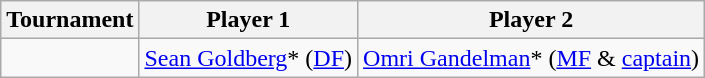<table class="wikitable">
<tr>
<th>Tournament</th>
<th>Player 1</th>
<th>Player 2</th>
</tr>
<tr>
<td></td>
<td><a href='#'>Sean Goldberg</a>* (<a href='#'>DF</a>)</td>
<td><a href='#'>Omri Gandelman</a>* (<a href='#'>MF</a> & <a href='#'>captain</a>)</td>
</tr>
</table>
